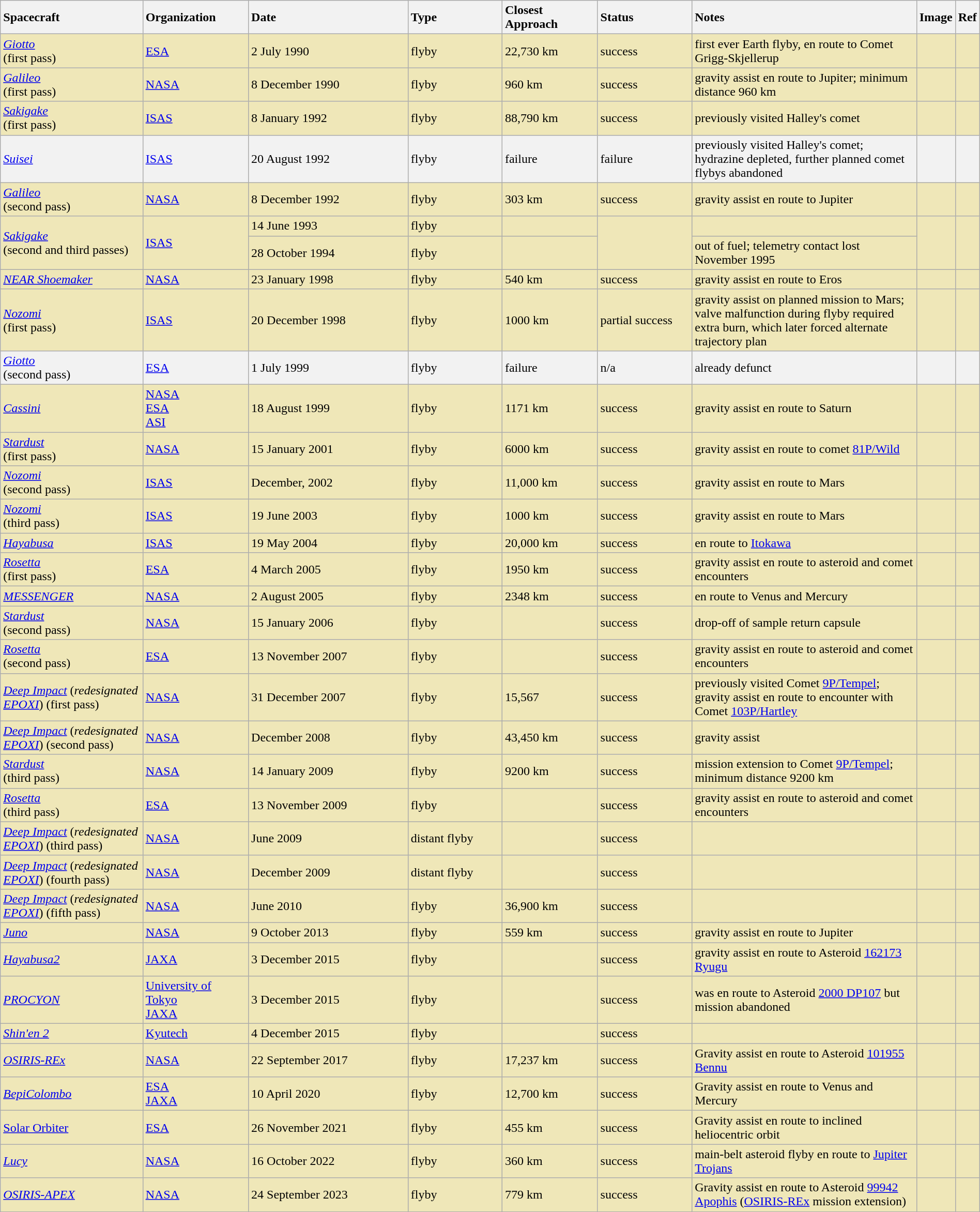<table class="wikitable"  style="width:100%; background:white;">
<tr>
<th colspan="2"  style="text-align:left; width:15%;">Spacecraft</th>
<th style="text-align:left; width:11%;">Organization</th>
<th style="text-align:left; width:17%;">Date</th>
<th style="text-align:left; width:10%;">Type</th>
<th style="text-align:left; width:10%;">Closest Approach</th>
<th style="text-align:left; width:10%;">Status</th>
<th style="text-align:left; width:24%;">Notes</th>
<th style="text-align:left; width:7%;">Image</th>
<th style="text-align:left; width:6%;">Ref</th>
</tr>
<tr style="background:#EFE7B8">
<td colspan="2"><em><a href='#'>Giotto</a></em><br>(first pass)</td>
<td> <a href='#'>ESA</a></td>
<td>2 July 1990</td>
<td>flyby</td>
<td>22,730 km</td>
<td>success</td>
<td>first ever Earth flyby, en route to Comet Grigg-Skjellerup</td>
<td></td>
<td></td>
</tr>
<tr style="background:#EFE7B8">
<td colspan="2"><em><a href='#'>Galileo</a></em><br>(first pass)</td>
<td> <a href='#'>NASA</a></td>
<td>8 December 1990</td>
<td>flyby</td>
<td>960 km</td>
<td>success</td>
<td>gravity assist en route to Jupiter; minimum distance 960 km</td>
<td></td>
<td></td>
</tr>
<tr style="background:#EFE7B8">
<td colspan="2"><em><a href='#'>Sakigake</a></em><br>(first pass)</td>
<td> <a href='#'>ISAS</a></td>
<td>8 January 1992</td>
<td>flyby</td>
<td>88,790 km</td>
<td>success</td>
<td>previously visited Halley's comet</td>
<td></td>
<td></td>
</tr>
<tr style="background:#F2F2F2">
<td colspan="2"><em><a href='#'>Suisei</a></em></td>
<td> <a href='#'>ISAS</a></td>
<td>20 August 1992</td>
<td>flyby</td>
<td>failure</td>
<td>failure</td>
<td>previously visited Halley's comet; hydrazine depleted, further planned comet flybys abandoned</td>
<td></td>
<td></td>
</tr>
<tr style="background:#EFE7B8">
<td colspan="2"><em><a href='#'>Galileo</a></em><br>(second pass)</td>
<td> <a href='#'>NASA</a></td>
<td>8 December 1992</td>
<td>flyby</td>
<td>303 km</td>
<td>success</td>
<td>gravity assist en route to Jupiter</td>
<td></td>
<td></td>
</tr>
<tr style="background:#EFE7B8">
<td colspan="2" rowspan="2"><em><a href='#'>Sakigake</a></em><br>(second and third passes)</td>
<td rowspan="2"> <a href='#'>ISAS</a></td>
<td>14 June 1993</td>
<td>flyby</td>
<td></td>
<td rowspan="2"></td>
<td></td>
<td rowspan="2"></td>
<td rowspan="2"></td>
</tr>
<tr style="background:#EFE7B8">
<td>28 October 1994</td>
<td>flyby</td>
<td></td>
<td>out of fuel; telemetry contact lost November 1995</td>
</tr>
<tr style="background:#EFE7B8">
<td colspan="2"><em><a href='#'>NEAR Shoemaker</a></em></td>
<td> <a href='#'>NASA</a></td>
<td>23 January 1998</td>
<td>flyby</td>
<td>540 km</td>
<td>success</td>
<td>gravity assist en route to Eros</td>
<td></td>
<td></td>
</tr>
<tr style="background:#EFE7B8">
<td colspan="2"><em><a href='#'>Nozomi</a></em><br>(first pass)</td>
<td> <a href='#'>ISAS</a></td>
<td>20 December 1998</td>
<td>flyby</td>
<td>1000 km</td>
<td>partial success</td>
<td>gravity assist on planned mission to Mars; valve malfunction during flyby required extra burn, which later forced alternate trajectory plan</td>
<td></td>
<td></td>
</tr>
<tr style="background:#F2F2F2">
<td colspan="2"><em><a href='#'>Giotto</a></em><br>(second pass)</td>
<td> <a href='#'>ESA</a></td>
<td>1 July 1999</td>
<td>flyby</td>
<td>failure</td>
<td>n/a</td>
<td>already defunct</td>
<td></td>
<td></td>
</tr>
<tr style="background:#EFE7B8">
<td colspan="2"><em><a href='#'>Cassini</a></em></td>
<td> <a href='#'>NASA</a><br>  <a href='#'>ESA</a><br> <a href='#'>ASI</a></td>
<td>18 August 1999</td>
<td>flyby</td>
<td>1171 km</td>
<td>success</td>
<td>gravity assist en route to Saturn</td>
<td></td>
<td></td>
</tr>
<tr style="background:#EFE7B8">
<td colspan="2"><em><a href='#'>Stardust</a></em><br>(first pass)</td>
<td> <a href='#'>NASA</a></td>
<td>15 January 2001</td>
<td>flyby</td>
<td>6000 km</td>
<td>success</td>
<td>gravity assist en route to comet <a href='#'>81P/Wild</a></td>
<td></td>
<td></td>
</tr>
<tr style="background:#EFE7B8">
<td colspan="2"><em><a href='#'>Nozomi</a></em><br>(second pass)</td>
<td> <a href='#'>ISAS</a></td>
<td>December, 2002</td>
<td>flyby</td>
<td>11,000 km</td>
<td>success</td>
<td>gravity assist en route to Mars</td>
<td></td>
<td></td>
</tr>
<tr style="background:#EFE7B8">
<td colspan="2"><em><a href='#'>Nozomi</a></em><br>(third pass)</td>
<td> <a href='#'>ISAS</a></td>
<td>19 June 2003</td>
<td>flyby</td>
<td>1000 km</td>
<td>success</td>
<td>gravity assist en route to Mars</td>
<td></td>
<td></td>
</tr>
<tr style="background:#EFE7B8">
<td colspan="2"><em><a href='#'>Hayabusa</a></em></td>
<td> <a href='#'>ISAS</a></td>
<td>19 May 2004</td>
<td>flyby</td>
<td>20,000 km</td>
<td>success</td>
<td>en route to <a href='#'>Itokawa</a></td>
<td></td>
<td></td>
</tr>
<tr style="background:#EFE7B8">
<td colspan="2"><em><a href='#'>Rosetta</a></em><br>(first pass)</td>
<td> <a href='#'>ESA</a></td>
<td>4 March 2005</td>
<td>flyby</td>
<td>1950 km</td>
<td>success</td>
<td>gravity assist en route to asteroid and comet encounters</td>
<td></td>
<td></td>
</tr>
<tr style="background:#EFE7B8">
<td colspan="2"><em><a href='#'>MESSENGER</a></em></td>
<td> <a href='#'>NASA</a></td>
<td>2 August 2005</td>
<td>flyby</td>
<td>2348 km</td>
<td>success</td>
<td>en route to Venus and Mercury</td>
<td></td>
<td></td>
</tr>
<tr style="background:#EFE7B8">
<td colspan="2"><em><a href='#'>Stardust</a></em><br>(second pass)</td>
<td> <a href='#'>NASA</a></td>
<td>15 January 2006</td>
<td>flyby</td>
<td></td>
<td>success</td>
<td>drop-off of sample return capsule</td>
<td></td>
<td></td>
</tr>
<tr style="background:#EFE7B8">
<td colspan="2"><em><a href='#'>Rosetta</a></em><br>(second pass)</td>
<td> <a href='#'>ESA</a></td>
<td>13 November 2007</td>
<td>flyby</td>
<td></td>
<td>success</td>
<td>gravity assist en route to asteroid and comet encounters</td>
<td></td>
<td></td>
</tr>
<tr style="background:#EFE7B8">
<td colspan="2"><em><a href='#'>Deep Impact</a></em> (<em>redesignated <a href='#'>EPOXI</a></em>) (first pass)</td>
<td> <a href='#'>NASA</a></td>
<td>31 December 2007</td>
<td>flyby</td>
<td>15,567</td>
<td>success</td>
<td>previously visited Comet <a href='#'>9P/Tempel</a>; gravity assist en route to encounter with Comet <a href='#'>103P/Hartley</a></td>
<td></td>
<td></td>
</tr>
<tr style="background:#EFE7B8">
<td colspan="2"><em><a href='#'>Deep Impact</a></em> (<em>redesignated <a href='#'>EPOXI</a></em>) (second pass)</td>
<td> <a href='#'>NASA</a></td>
<td>December 2008</td>
<td>flyby</td>
<td>43,450 km</td>
<td>success</td>
<td>gravity assist</td>
<td></td>
<td></td>
</tr>
<tr style="background:#EFE7B8">
<td colspan="2"><em><a href='#'>Stardust</a></em><br>(third pass)</td>
<td> <a href='#'>NASA</a></td>
<td>14 January 2009</td>
<td>flyby</td>
<td>9200 km</td>
<td>success</td>
<td>mission extension to Comet <a href='#'>9P/Tempel</a>; minimum distance 9200 km</td>
<td></td>
<td></td>
</tr>
<tr style="background:#EFE7B8">
<td colspan="2"><em><a href='#'>Rosetta</a></em><br>(third pass)</td>
<td> <a href='#'>ESA</a></td>
<td>13 November 2009</td>
<td>flyby</td>
<td></td>
<td>success</td>
<td>gravity assist en route to asteroid and comet encounters</td>
<td></td>
<td></td>
</tr>
<tr style="background:#EFE7B8">
<td colspan="2"><em><a href='#'>Deep Impact</a></em> (<em>redesignated <a href='#'>EPOXI</a></em>) (third pass)</td>
<td> <a href='#'>NASA</a></td>
<td>June 2009</td>
<td>distant flyby</td>
<td></td>
<td>success</td>
<td></td>
<td></td>
<td></td>
</tr>
<tr style="background:#EFE7B8">
<td colspan="2"><em><a href='#'>Deep Impact</a></em> (<em>redesignated <a href='#'>EPOXI</a></em>) (fourth pass)</td>
<td> <a href='#'>NASA</a></td>
<td>December 2009</td>
<td>distant flyby</td>
<td></td>
<td>success</td>
<td></td>
<td></td>
<td></td>
</tr>
<tr style="background:#EFE7B8">
<td colspan="2"><em><a href='#'>Deep Impact</a></em> (<em>redesignated <a href='#'>EPOXI</a></em>) (fifth pass)</td>
<td> <a href='#'>NASA</a></td>
<td>June 2010</td>
<td>flyby</td>
<td>36,900 km</td>
<td>success</td>
<td></td>
<td></td>
<td></td>
</tr>
<tr style="background:#EFE7B8">
<td colspan="2"><em><a href='#'>Juno</a></em></td>
<td> <a href='#'>NASA</a></td>
<td>9 October 2013</td>
<td>flyby</td>
<td>559 km</td>
<td>success</td>
<td>gravity assist en route to Jupiter</td>
<td></td>
<td></td>
</tr>
<tr style="background:#EFE7B8">
<td colspan="2"><em><a href='#'>Hayabusa2</a></em></td>
<td> <a href='#'>JAXA</a></td>
<td>3 December 2015</td>
<td>flyby</td>
<td></td>
<td>success</td>
<td>gravity assist en route to Asteroid <a href='#'>162173 Ryugu</a></td>
<td></td>
<td></td>
</tr>
<tr style="background:#EFE7B8">
<td colspan="2"><em><a href='#'>PROCYON</a></em></td>
<td> <a href='#'>University of Tokyo</a><br>  <a href='#'>JAXA</a></td>
<td>3 December 2015</td>
<td>flyby</td>
<td></td>
<td>success</td>
<td>was en route to Asteroid <a href='#'>2000 DP107</a> but mission abandoned</td>
<td></td>
<td></td>
</tr>
<tr style="background:#EFE7B8">
<td colspan="2"><em><a href='#'>Shin'en 2</a></em></td>
<td> <a href='#'>Kyutech</a></td>
<td>4 December 2015</td>
<td>flyby</td>
<td></td>
<td>success</td>
<td></td>
<td></td>
<td></td>
</tr>
<tr style="background:#EFE7B8">
<td colspan="2"><em><a href='#'>OSIRIS-REx</a></em></td>
<td> <a href='#'>NASA</a></td>
<td>22 September 2017</td>
<td>flyby</td>
<td>17,237 km</td>
<td>success</td>
<td>Gravity assist en route to Asteroid <a href='#'>101955 Bennu</a></td>
<td></td>
<td></td>
</tr>
<tr style="background:#EFE7B8">
<td colspan="2"><em><a href='#'>BepiColombo</a></em></td>
<td> <a href='#'>ESA</a><br> <a href='#'>JAXA</a></td>
<td>10 April 2020</td>
<td>flyby</td>
<td>12,700 km</td>
<td>success</td>
<td>Gravity assist en route to Venus and Mercury</td>
<td></td>
<td></td>
</tr>
<tr style="background:#EFE7B8">
<td colspan="2"><a href='#'>Solar Orbiter</a></td>
<td> <a href='#'>ESA</a></td>
<td>26 November 2021</td>
<td>flyby</td>
<td>455 km</td>
<td>success</td>
<td>Gravity assist en route to inclined heliocentric orbit</td>
<td></td>
<td></td>
</tr>
<tr style="background:#EFE7B8">
<td colspan="2"><em><a href='#'>Lucy</a></em></td>
<td> <a href='#'>NASA</a></td>
<td>16 October 2022</td>
<td>flyby</td>
<td>360 km</td>
<td>success</td>
<td>main-belt asteroid flyby en route to <a href='#'>Jupiter Trojans</a></td>
<td></td>
<td></td>
</tr>
<tr style="background:#EFE7B8">
<td colspan="2"><em><a href='#'>OSIRIS-APEX</a></em></td>
<td> <a href='#'>NASA</a></td>
<td>24 September 2023</td>
<td>flyby</td>
<td>779 km</td>
<td>success</td>
<td>Gravity assist en route to Asteroid <a href='#'>99942 Apophis</a> (<a href='#'>OSIRIS-REx</a> mission extension)</td>
<td></td>
<td></td>
</tr>
</table>
